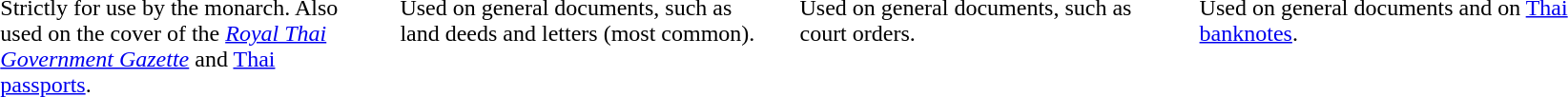<table cellspacing=20 style="margin-left: auto; margin-right: auto; border: none; width: 90%;">
<tr>
<th width=25%></th>
<th width=25%></th>
<th width=25%></th>
<th width=25%></th>
</tr>
<tr style="vertical-align: top;">
<td>Strictly for use by the monarch. Also used on the cover of the <em><a href='#'>Royal Thai Government Gazette</a></em> and <a href='#'>Thai passports</a>.</td>
<td>Used on general documents, such as land deeds and letters (most common).</td>
<td>Used on general documents, such as court orders.</td>
<td>Used on general documents and on <a href='#'>Thai banknotes</a>.</td>
</tr>
</table>
